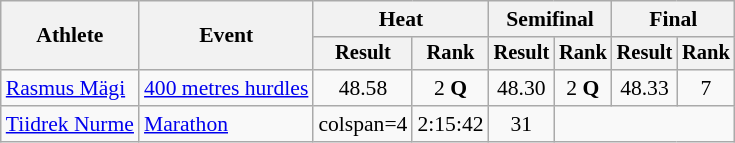<table class="wikitable" style="font-size:90%">
<tr>
<th rowspan="2">Athlete</th>
<th rowspan="2">Event</th>
<th colspan="2">Heat</th>
<th colspan="2">Semifinal</th>
<th colspan="2">Final</th>
</tr>
<tr style="font-size:95%">
<th>Result</th>
<th>Rank</th>
<th>Result</th>
<th>Rank</th>
<th>Result</th>
<th>Rank</th>
</tr>
<tr align=center>
<td align=left><a href='#'>Rasmus Mägi</a></td>
<td align=left><a href='#'>400 metres hurdles</a></td>
<td>48.58</td>
<td>2 <strong>Q</strong></td>
<td>48.30</td>
<td>2 <strong>Q</strong></td>
<td>48.33</td>
<td>7</td>
</tr>
<tr align=center>
<td align=left><a href='#'>Tiidrek Nurme</a></td>
<td align=left><a href='#'>Marathon</a></td>
<td>colspan=4</td>
<td>2:15:42</td>
<td>31</td>
</tr>
</table>
